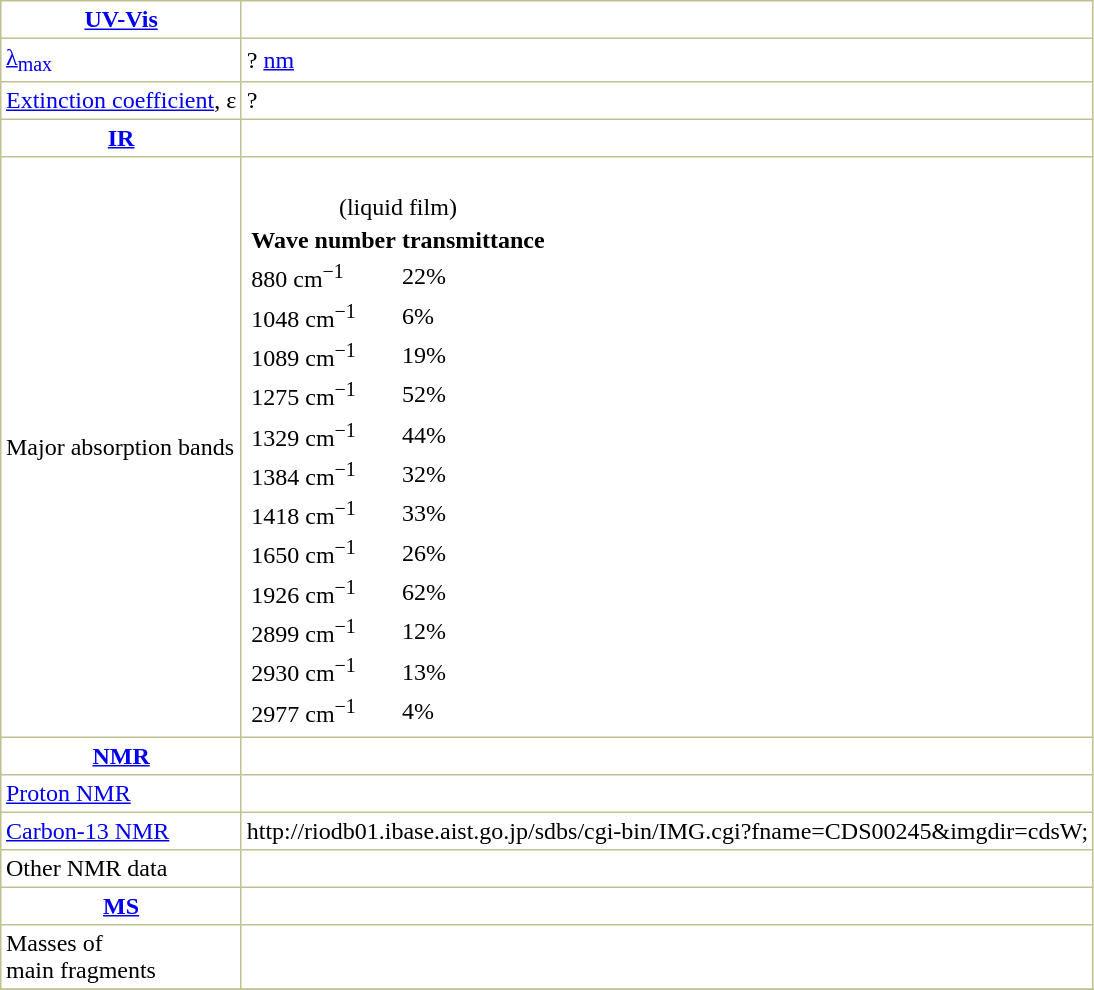<table border="1" cellspacing="0" cellpadding="3" style="margin: 0 0 0 0.5em; background: #FFFFFF; border-collapse: collapse; border-color: #C0C090;">
<tr>
<th><a href='#'>UV-Vis</a></th>
</tr>
<tr>
<td><a href='#'>λ<sub>max</sub></a></td>
<td>? <a href='#'>nm</a></td>
</tr>
<tr>
<td><a href='#'>Extinction coefficient</a>, ε</td>
<td>?</td>
</tr>
<tr>
<th><a href='#'>IR</a></th>
</tr>
<tr>
<td>Major absorption bands</td>
<td><br><table>
<tr>
<td colspan ="2" align="center">(liquid film)</td>
</tr>
<tr>
<th>Wave number</th>
<th>transmittance</th>
</tr>
<tr>
<td>880 cm<sup>−1</sup></td>
<td>22%</td>
</tr>
<tr>
<td>1048 cm<sup>−1</sup></td>
<td>6%</td>
</tr>
<tr>
<td>1089 cm<sup>−1</sup></td>
<td>19%</td>
</tr>
<tr>
<td>1275 cm<sup>−1</sup></td>
<td>52%</td>
</tr>
<tr>
<td>1329 cm<sup>−1</sup></td>
<td>44%</td>
</tr>
<tr>
<td>1384 cm<sup>−1</sup></td>
<td>32%</td>
</tr>
<tr>
<td>1418 cm<sup>−1</sup></td>
<td>33%</td>
</tr>
<tr>
<td>1650 cm<sup>−1</sup></td>
<td>26%</td>
</tr>
<tr>
<td>1926 cm<sup>−1</sup></td>
<td>62%</td>
</tr>
<tr>
<td>2899 cm<sup>−1</sup></td>
<td>12%</td>
</tr>
<tr>
<td>2930 cm<sup>−1</sup></td>
<td>13%</td>
</tr>
<tr>
<td>2977 cm<sup>−1</sup></td>
<td>4%</td>
</tr>
</table>
</td>
</tr>
<tr>
<th><a href='#'>NMR</a></th>
</tr>
<tr>
<td><a href='#'>Proton NMR</a> </td>
<td> </td>
</tr>
<tr>
<td><a href='#'>Carbon-13 NMR</a> </td>
<td>http://riodb01.ibase.aist.go.jp/sdbs/cgi-bin/IMG.cgi?fname=CDS00245&imgdir=cdsW;</td>
</tr>
<tr>
<td>Other NMR data </td>
<td> </td>
</tr>
<tr>
<th><a href='#'>MS</a></th>
</tr>
<tr>
<td>Masses of <br>main fragments</td>
<td>  </td>
</tr>
<tr>
</tr>
</table>
